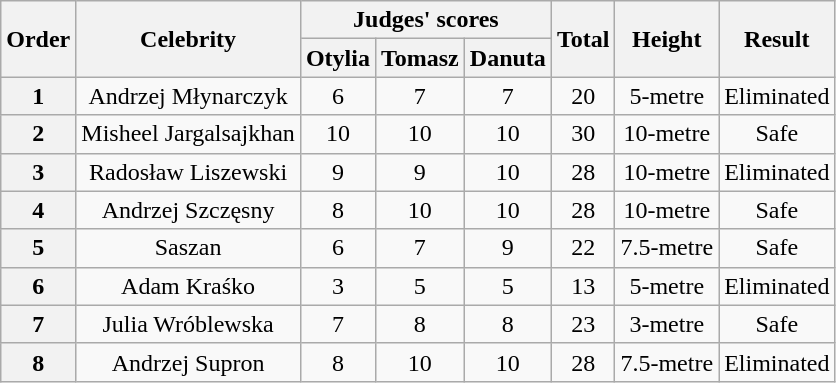<table class="wikitable" style="margin= auto; text-align: center;">
<tr>
<th scope=row rowspan=2>Order</th>
<th rowspan=2>Celebrity</th>
<th colspan=3>Judges' scores</th>
<th rowspan=2>Total</th>
<th rowspan=2>Height</th>
<th rowspan=2>Result</th>
</tr>
<tr>
<th>Otylia</th>
<th>Tomasz</th>
<th>Danuta</th>
</tr>
<tr>
<th scope=row>1</th>
<td>Andrzej Młynarczyk</td>
<td>6</td>
<td>7</td>
<td>7</td>
<td>20</td>
<td>5-metre</td>
<td>Eliminated</td>
</tr>
<tr>
<th scope=row>2</th>
<td>Misheel Jargalsajkhan</td>
<td>10</td>
<td>10</td>
<td>10</td>
<td>30</td>
<td>10-metre</td>
<td>Safe</td>
</tr>
<tr>
<th scope=row>3</th>
<td>Radosław Liszewski</td>
<td>9</td>
<td>9</td>
<td>10</td>
<td>28</td>
<td>10-metre</td>
<td>Eliminated</td>
</tr>
<tr>
<th scope=row>4</th>
<td>Andrzej Szczęsny</td>
<td>8</td>
<td>10</td>
<td>10</td>
<td>28</td>
<td>10-metre</td>
<td>Safe</td>
</tr>
<tr>
<th scope=row>5</th>
<td>Saszan</td>
<td>6</td>
<td>7</td>
<td>9</td>
<td>22</td>
<td>7.5-metre</td>
<td>Safe</td>
</tr>
<tr>
<th scope=row>6</th>
<td>Adam Kraśko</td>
<td>3</td>
<td>5</td>
<td>5</td>
<td>13</td>
<td>5-metre</td>
<td>Eliminated</td>
</tr>
<tr>
<th scope=row>7</th>
<td>Julia Wróblewska</td>
<td>7</td>
<td>8</td>
<td>8</td>
<td>23</td>
<td>3-metre</td>
<td>Safe</td>
</tr>
<tr>
<th scope=row>8</th>
<td>Andrzej Supron</td>
<td>8</td>
<td>10</td>
<td>10</td>
<td>28</td>
<td>7.5-metre</td>
<td>Eliminated</td>
</tr>
</table>
